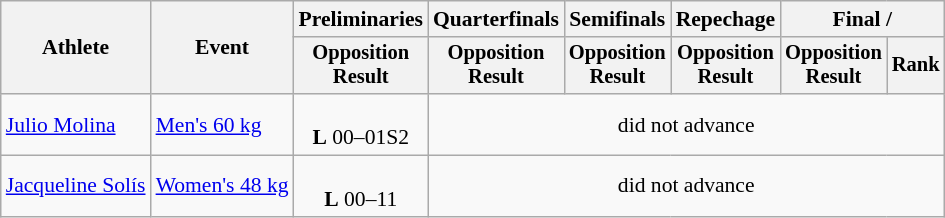<table class="wikitable" style="font-size:90%">
<tr>
<th rowspan=2>Athlete</th>
<th rowspan=2>Event</th>
<th>Preliminaries</th>
<th>Quarterfinals</th>
<th>Semifinals</th>
<th>Repechage</th>
<th colspan=2>Final / </th>
</tr>
<tr style="font-size:95%">
<th>Opposition<br>Result</th>
<th>Opposition<br>Result</th>
<th>Opposition<br>Result</th>
<th>Opposition<br>Result</th>
<th>Opposition<br>Result</th>
<th>Rank</th>
</tr>
<tr align=center>
<td align=left><a href='#'>Julio Molina</a></td>
<td align=left><a href='#'>Men's 60 kg</a></td>
<td><br><strong>L</strong> 00–01S2</td>
<td colspan=5>did not advance</td>
</tr>
<tr align=center>
<td align=left><a href='#'>Jacqueline Solís</a></td>
<td align=left><a href='#'>Women's 48 kg</a></td>
<td><br><strong>L</strong> 00–11</td>
<td colspan=5>did not advance</td>
</tr>
</table>
